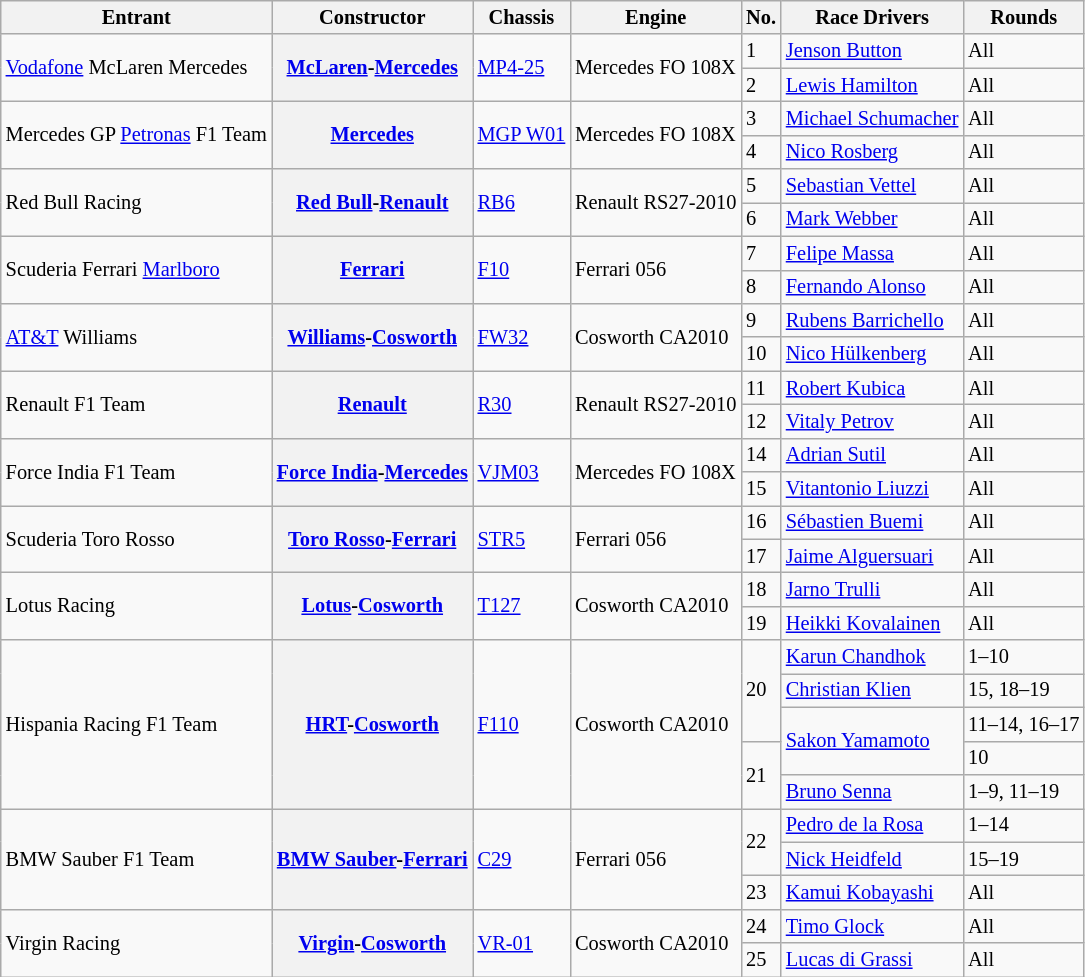<table class="wikitable sortable" style="font-size:85%;">
<tr>
<th>Entrant</th>
<th>Constructor</th>
<th>Chassis</th>
<th>Engine</th>
<th>No.</th>
<th>Race Drivers</th>
<th>Rounds</th>
</tr>
<tr>
<td rowspan=2> <a href='#'>Vodafone</a> McLaren Mercedes</td>
<th rowspan=2><a href='#'>McLaren</a>-<a href='#'>Mercedes</a></th>
<td rowspan=2><a href='#'>MP4-25</a></td>
<td rowspan=2>Mercedes FO 108X</td>
<td>1</td>
<td> <a href='#'>Jenson Button</a></td>
<td>All</td>
</tr>
<tr>
<td>2</td>
<td> <a href='#'>Lewis Hamilton</a></td>
<td>All</td>
</tr>
<tr>
<td rowspan=2 nowrap> Mercedes GP <a href='#'>Petronas</a> F1 Team</td>
<th rowspan=2><a href='#'>Mercedes</a></th>
<td rowspan=2><a href='#'>MGP W01</a></td>
<td rowspan=2 nowrap>Mercedes FO 108X</td>
<td>3</td>
<td nowrap> <a href='#'>Michael Schumacher</a></td>
<td>All</td>
</tr>
<tr>
<td>4</td>
<td> <a href='#'>Nico Rosberg</a></td>
<td>All</td>
</tr>
<tr>
<td rowspan=2> Red Bull Racing</td>
<th rowspan=2><a href='#'>Red Bull</a>-<a href='#'>Renault</a></th>
<td rowspan=2><a href='#'>RB6</a></td>
<td rowspan=2>Renault RS27-2010</td>
<td>5</td>
<td> <a href='#'>Sebastian Vettel</a></td>
<td>All</td>
</tr>
<tr>
<td>6</td>
<td> <a href='#'>Mark Webber</a></td>
<td>All</td>
</tr>
<tr>
<td rowspan=2> Scuderia Ferrari <a href='#'>Marlboro</a></td>
<th rowspan=2><a href='#'>Ferrari</a></th>
<td rowspan=2><a href='#'>F10</a></td>
<td rowspan=2>Ferrari 056</td>
<td>7</td>
<td> <a href='#'>Felipe Massa</a></td>
<td>All</td>
</tr>
<tr>
<td>8</td>
<td> <a href='#'>Fernando Alonso</a></td>
<td>All</td>
</tr>
<tr>
<td rowspan=2> <a href='#'>AT&T</a> Williams</td>
<th rowspan=2><a href='#'>Williams</a>-<a href='#'>Cosworth</a></th>
<td rowspan=2><a href='#'>FW32</a></td>
<td rowspan=2>Cosworth CA2010</td>
<td>9</td>
<td> <a href='#'>Rubens Barrichello</a></td>
<td>All</td>
</tr>
<tr>
<td>10</td>
<td> <a href='#'>Nico Hülkenberg</a></td>
<td>All</td>
</tr>
<tr>
<td rowspan=2> Renault F1 Team</td>
<th rowspan=2><a href='#'>Renault</a></th>
<td rowspan=2><a href='#'>R30</a></td>
<td rowspan=2>Renault RS27-2010</td>
<td>11</td>
<td> <a href='#'>Robert Kubica</a></td>
<td>All</td>
</tr>
<tr>
<td>12</td>
<td> <a href='#'>Vitaly Petrov</a></td>
<td>All</td>
</tr>
<tr>
<td rowspan=2> Force India F1 Team</td>
<th rowspan=2 nowrap><a href='#'>Force India</a>-<a href='#'>Mercedes</a></th>
<td rowspan=2><a href='#'>VJM03</a></td>
<td rowspan=2 nowrap>Mercedes FO 108X</td>
<td>14</td>
<td> <a href='#'>Adrian Sutil</a></td>
<td>All</td>
</tr>
<tr>
<td>15</td>
<td> <a href='#'>Vitantonio Liuzzi</a></td>
<td>All</td>
</tr>
<tr>
<td rowspan=2> Scuderia Toro Rosso</td>
<th rowspan=2><a href='#'>Toro Rosso</a>-<a href='#'>Ferrari</a></th>
<td rowspan=2><a href='#'>STR5</a></td>
<td rowspan=2>Ferrari 056</td>
<td>16</td>
<td> <a href='#'>Sébastien Buemi</a></td>
<td>All</td>
</tr>
<tr>
<td>17</td>
<td> <a href='#'>Jaime Alguersuari</a></td>
<td>All</td>
</tr>
<tr>
<td rowspan=2> Lotus Racing</td>
<th rowspan=2><a href='#'>Lotus</a>-<a href='#'>Cosworth</a></th>
<td rowspan=2><a href='#'>T127</a></td>
<td rowspan=2>Cosworth CA2010</td>
<td>18</td>
<td> <a href='#'>Jarno Trulli</a></td>
<td>All</td>
</tr>
<tr>
<td>19</td>
<td> <a href='#'>Heikki Kovalainen</a></td>
<td>All</td>
</tr>
<tr>
<td rowspan=5> Hispania Racing F1 Team</td>
<th rowspan=5><a href='#'>HRT</a>-<a href='#'>Cosworth</a></th>
<td rowspan=5><a href='#'>F110</a></td>
<td rowspan=5>Cosworth CA2010</td>
<td rowspan=3>20</td>
<td> <a href='#'>Karun Chandhok</a></td>
<td>1–10</td>
</tr>
<tr>
<td> <a href='#'>Christian Klien</a></td>
<td>15, 18–19</td>
</tr>
<tr>
<td rowspan=2> <a href='#'>Sakon Yamamoto</a></td>
<td nowrap>11–14, 16–17</td>
</tr>
<tr>
<td rowspan=2>21</td>
<td>10</td>
</tr>
<tr>
<td> <a href='#'>Bruno Senna</a></td>
<td>1–9, 11–19</td>
</tr>
<tr>
<td rowspan=3> BMW Sauber F1 Team</td>
<th rowspan=3><a href='#'>BMW Sauber</a>-<a href='#'>Ferrari</a></th>
<td rowspan=3><a href='#'>C29</a></td>
<td rowspan=3>Ferrari 056</td>
<td rowspan=2>22</td>
<td> <a href='#'>Pedro de la Rosa</a></td>
<td>1–14</td>
</tr>
<tr>
<td> <a href='#'>Nick Heidfeld</a></td>
<td>15–19</td>
</tr>
<tr>
<td>23</td>
<td> <a href='#'>Kamui Kobayashi</a></td>
<td>All</td>
</tr>
<tr>
<td rowspan=2> Virgin Racing</td>
<th rowspan=2><a href='#'>Virgin</a>-<a href='#'>Cosworth</a></th>
<td rowspan=2><a href='#'>VR-01</a></td>
<td rowspan=2>Cosworth CA2010</td>
<td>24</td>
<td> <a href='#'>Timo Glock</a></td>
<td>All</td>
</tr>
<tr>
<td>25</td>
<td> <a href='#'>Lucas di Grassi</a></td>
<td>All</td>
</tr>
</table>
